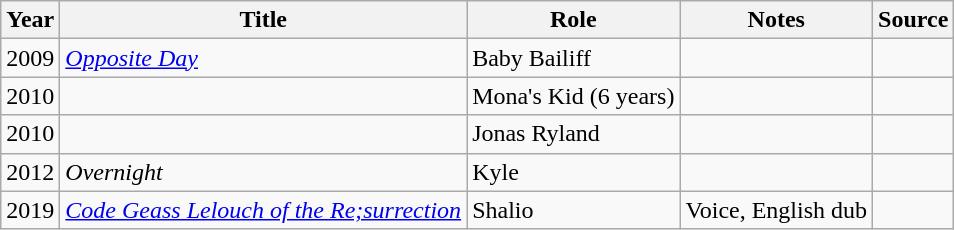<table class="wikitable sortable">
<tr>
<th>Year</th>
<th>Title</th>
<th>Role</th>
<th class="unsortable">Notes</th>
<th>Source</th>
</tr>
<tr>
<td>2009</td>
<td><em><a href='#'>Opposite Day</a></em></td>
<td>Baby Bailiff</td>
<td></td>
<td></td>
</tr>
<tr>
<td>2010</td>
<td><em></em></td>
<td>Mona's Kid (6 years)</td>
<td></td>
<td></td>
</tr>
<tr>
<td>2010</td>
<td><em></em></td>
<td>Jonas Ryland</td>
<td></td>
<td></td>
</tr>
<tr>
<td>2012</td>
<td><em>Overnight</em></td>
<td>Kyle</td>
<td></td>
<td></td>
</tr>
<tr>
<td>2019</td>
<td><em><a href='#'>Code Geass Lelouch of the Re;surrection</a></em></td>
<td>Shalio</td>
<td>Voice, English dub</td>
<td></td>
</tr>
</table>
